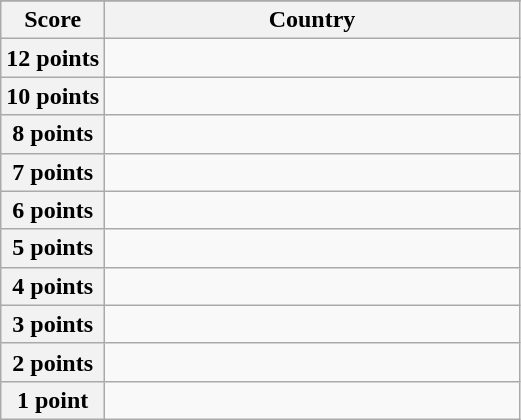<table class="wikitable">
<tr>
</tr>
<tr>
<th scope="col" width="20%">Score</th>
<th scope="col">Country</th>
</tr>
<tr>
<th scope="row">12 points</th>
<td></td>
</tr>
<tr>
<th scope="row">10 points</th>
<td></td>
</tr>
<tr>
<th scope="row">8 points</th>
<td></td>
</tr>
<tr>
<th scope="row">7 points</th>
<td></td>
</tr>
<tr>
<th scope="row">6 points</th>
<td></td>
</tr>
<tr>
<th scope="row">5 points</th>
<td></td>
</tr>
<tr>
<th scope="row">4 points</th>
<td></td>
</tr>
<tr>
<th scope="row">3 points</th>
<td></td>
</tr>
<tr>
<th scope="row">2 points</th>
<td></td>
</tr>
<tr>
<th scope="row">1 point</th>
<td></td>
</tr>
</table>
